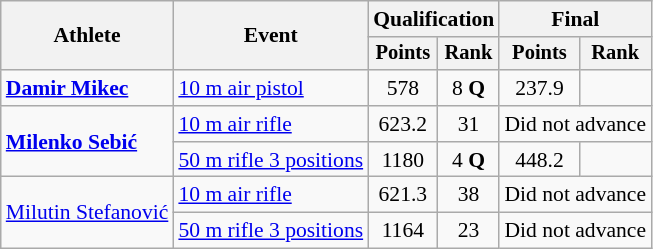<table class="wikitable" style="font-size:90%">
<tr>
<th rowspan="2">Athlete</th>
<th rowspan="2">Event</th>
<th colspan=2>Qualification</th>
<th colspan=2>Final</th>
</tr>
<tr style="font-size:95%">
<th>Points</th>
<th>Rank</th>
<th>Points</th>
<th>Rank</th>
</tr>
<tr align=center>
<td align=left><strong><a href='#'>Damir Mikec</a></strong></td>
<td align=left><a href='#'>10 m air pistol</a></td>
<td>578</td>
<td>8 <strong>Q</strong></td>
<td>237.9</td>
<td></td>
</tr>
<tr align=center>
<td align=left rowspan=2><strong><a href='#'>Milenko Sebić</a></strong></td>
<td align=left><a href='#'>10 m air rifle</a></td>
<td>623.2</td>
<td>31</td>
<td colspan=2>Did not advance</td>
</tr>
<tr align=center>
<td align=left><a href='#'>50 m rifle 3 positions</a></td>
<td>1180</td>
<td>4 <strong>Q</strong></td>
<td>448.2</td>
<td></td>
</tr>
<tr align=center>
<td align=left rowspan=2><a href='#'>Milutin Stefanović</a></td>
<td align=left><a href='#'>10 m air rifle</a></td>
<td>621.3</td>
<td>38</td>
<td colspan=2>Did not advance</td>
</tr>
<tr align=center>
<td align=left><a href='#'>50 m rifle 3 positions</a></td>
<td>1164</td>
<td>23</td>
<td colspan=2>Did not advance</td>
</tr>
</table>
